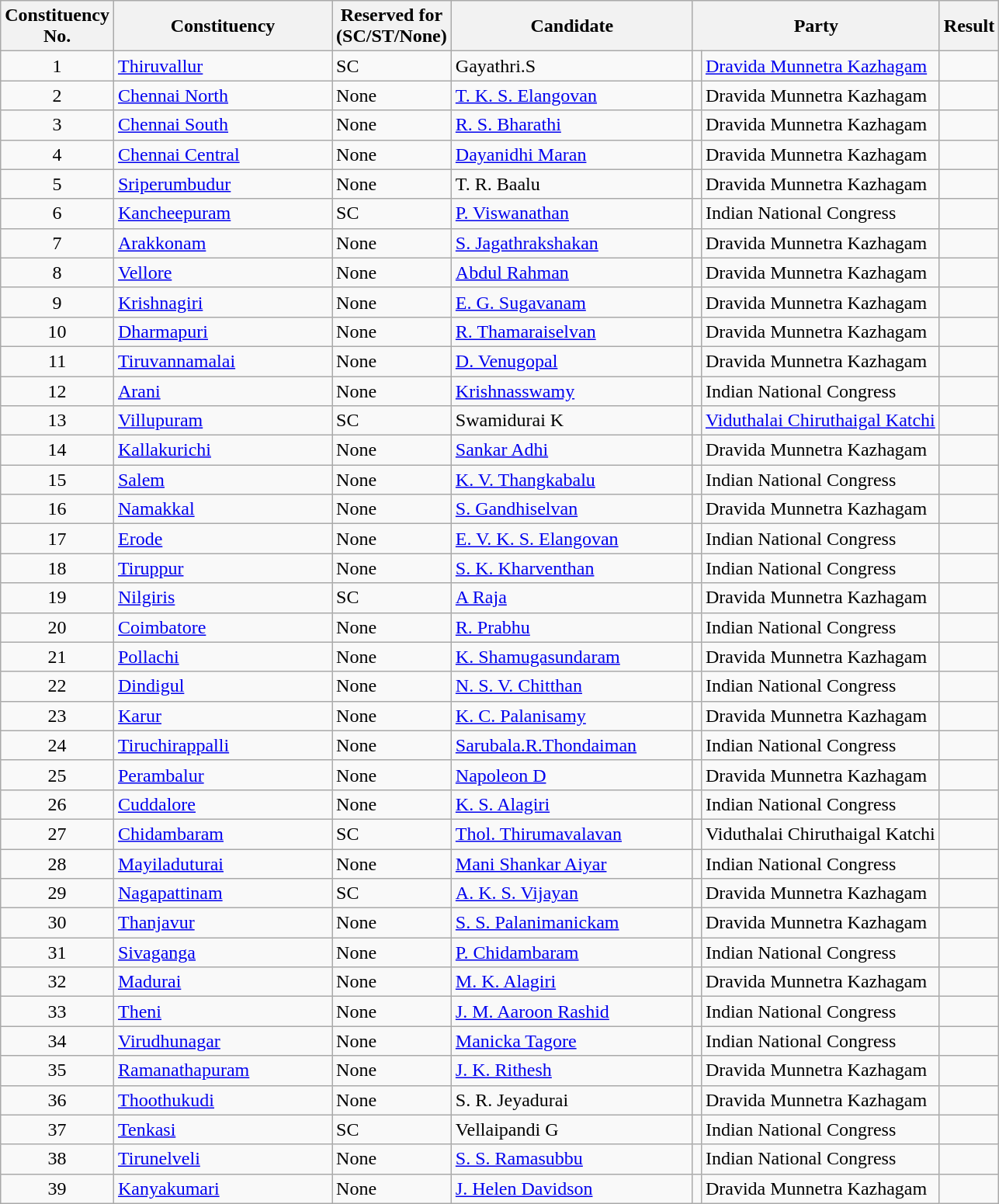<table class= "wikitable sortable">
<tr>
<th>Constituency <br> No.</th>
<th style="width:180px;">Constituency</th>
<th>Reserved for<br>(SC/ST/None)</th>
<th style="width:200px;">Candidate</th>
<th colspan="2">Party</th>
<th>Result</th>
</tr>
<tr>
<td align="center">1</td>
<td><a href='#'>Thiruvallur</a></td>
<td>SC</td>
<td>Gayathri.S</td>
<td bgcolor=></td>
<td><a href='#'>Dravida Munnetra Kazhagam</a></td>
<td></td>
</tr>
<tr>
<td align="center">2</td>
<td><a href='#'>Chennai North</a></td>
<td>None</td>
<td><a href='#'>T. K. S. Elangovan</a></td>
<td bgcolor=></td>
<td>Dravida Munnetra Kazhagam</td>
<td></td>
</tr>
<tr>
<td align="center">3</td>
<td><a href='#'>Chennai South</a></td>
<td>None</td>
<td><a href='#'>R. S. Bharathi</a></td>
<td bgcolor=></td>
<td>Dravida Munnetra Kazhagam</td>
<td></td>
</tr>
<tr>
<td align="center">4</td>
<td><a href='#'>Chennai Central</a></td>
<td>None</td>
<td><a href='#'>Dayanidhi Maran</a></td>
<td bgcolor=></td>
<td>Dravida Munnetra Kazhagam</td>
<td></td>
</tr>
<tr>
<td align="center">5</td>
<td><a href='#'>Sriperumbudur</a></td>
<td>None</td>
<td>T. R. Baalu</td>
<td bgcolor=></td>
<td>Dravida Munnetra Kazhagam</td>
<td></td>
</tr>
<tr>
<td align="center">6</td>
<td><a href='#'>Kancheepuram</a></td>
<td>SC</td>
<td><a href='#'>P. Viswanathan</a></td>
<td bgcolor=></td>
<td>Indian National Congress</td>
<td></td>
</tr>
<tr>
<td align="center">7</td>
<td><a href='#'>Arakkonam</a></td>
<td>None</td>
<td><a href='#'>S. Jagathrakshakan</a></td>
<td bgcolor=></td>
<td>Dravida Munnetra Kazhagam</td>
<td></td>
</tr>
<tr>
<td align="center">8</td>
<td><a href='#'>Vellore</a></td>
<td>None</td>
<td><a href='#'>Abdul Rahman</a></td>
<td bgcolor=></td>
<td>Dravida Munnetra Kazhagam</td>
<td></td>
</tr>
<tr>
<td align="center">9</td>
<td><a href='#'>Krishnagiri</a></td>
<td>None</td>
<td><a href='#'>E. G. Sugavanam</a></td>
<td bgcolor=></td>
<td>Dravida Munnetra Kazhagam</td>
<td></td>
</tr>
<tr>
<td align="center">10</td>
<td><a href='#'>Dharmapuri</a></td>
<td>None</td>
<td><a href='#'>R. Thamaraiselvan</a></td>
<td bgcolor=></td>
<td>Dravida Munnetra Kazhagam</td>
<td></td>
</tr>
<tr>
<td align="center">11</td>
<td><a href='#'>Tiruvannamalai</a></td>
<td>None</td>
<td><a href='#'>D. Venugopal</a></td>
<td bgcolor=></td>
<td>Dravida Munnetra Kazhagam</td>
<td></td>
</tr>
<tr>
<td align="center">12</td>
<td><a href='#'>Arani</a></td>
<td>None</td>
<td><a href='#'>Krishnasswamy</a></td>
<td bgcolor=></td>
<td>Indian National Congress</td>
<td></td>
</tr>
<tr>
<td align="center">13</td>
<td><a href='#'>Villupuram</a></td>
<td>SC</td>
<td>Swamidurai K</td>
<td bgcolor=></td>
<td><a href='#'>Viduthalai Chiruthaigal Katchi</a></td>
<td></td>
</tr>
<tr>
<td align="center">14</td>
<td><a href='#'>Kallakurichi</a></td>
<td>None</td>
<td><a href='#'>Sankar Adhi</a></td>
<td bgcolor=></td>
<td>Dravida Munnetra Kazhagam</td>
<td></td>
</tr>
<tr>
<td align="center">15</td>
<td><a href='#'>Salem</a></td>
<td>None</td>
<td><a href='#'>K. V. Thangkabalu</a></td>
<td bgcolor=></td>
<td>Indian National Congress</td>
<td></td>
</tr>
<tr>
<td align="center">16</td>
<td><a href='#'>Namakkal</a></td>
<td>None</td>
<td><a href='#'>S. Gandhiselvan</a></td>
<td bgcolor=></td>
<td>Dravida Munnetra Kazhagam</td>
<td></td>
</tr>
<tr>
<td align="center">17</td>
<td><a href='#'>Erode</a></td>
<td>None</td>
<td><a href='#'>E. V. K. S. Elangovan</a></td>
<td bgcolor=></td>
<td>Indian National Congress</td>
<td></td>
</tr>
<tr>
<td align="center">18</td>
<td><a href='#'>Tiruppur</a></td>
<td>None</td>
<td><a href='#'>S. K. Kharventhan</a></td>
<td bgcolor=></td>
<td>Indian National Congress</td>
<td></td>
</tr>
<tr>
<td align="center">19</td>
<td><a href='#'>Nilgiris</a></td>
<td>SC</td>
<td><a href='#'>A Raja</a></td>
<td bgcolor=></td>
<td>Dravida Munnetra Kazhagam</td>
<td></td>
</tr>
<tr>
<td align="center">20</td>
<td><a href='#'>Coimbatore</a></td>
<td>None</td>
<td><a href='#'>R. Prabhu</a></td>
<td bgcolor=></td>
<td>Indian National Congress</td>
<td></td>
</tr>
<tr>
<td align="center">21</td>
<td><a href='#'>Pollachi</a></td>
<td>None</td>
<td><a href='#'>K. Shamugasundaram</a></td>
<td bgcolor=></td>
<td>Dravida Munnetra Kazhagam</td>
<td></td>
</tr>
<tr>
<td align="center">22</td>
<td><a href='#'>Dindigul</a></td>
<td>None</td>
<td><a href='#'>N. S. V. Chitthan</a></td>
<td bgcolor=></td>
<td>Indian National Congress</td>
<td></td>
</tr>
<tr>
<td align="center">23</td>
<td><a href='#'>Karur</a></td>
<td>None</td>
<td><a href='#'>K. C. Palanisamy</a></td>
<td bgcolor=></td>
<td>Dravida Munnetra Kazhagam</td>
<td></td>
</tr>
<tr>
<td align="center">24</td>
<td><a href='#'>Tiruchirappalli</a></td>
<td>None</td>
<td><a href='#'>Sarubala.R.Thondaiman</a></td>
<td bgcolor=></td>
<td>Indian National Congress</td>
<td></td>
</tr>
<tr>
<td align="center">25</td>
<td><a href='#'>Perambalur</a></td>
<td>None</td>
<td><a href='#'>Napoleon D</a></td>
<td bgcolor=></td>
<td>Dravida Munnetra Kazhagam</td>
<td></td>
</tr>
<tr>
<td align="center">26</td>
<td><a href='#'>Cuddalore</a></td>
<td>None</td>
<td><a href='#'>K. S. Alagiri</a></td>
<td bgcolor=></td>
<td>Indian National Congress</td>
<td></td>
</tr>
<tr>
<td align="center">27</td>
<td><a href='#'>Chidambaram</a></td>
<td>SC</td>
<td><a href='#'>Thol. Thirumavalavan</a></td>
<td bgcolor=></td>
<td>Viduthalai Chiruthaigal Katchi</td>
<td></td>
</tr>
<tr>
<td align="center">28</td>
<td><a href='#'>Mayiladuturai</a></td>
<td>None</td>
<td><a href='#'>Mani Shankar Aiyar</a></td>
<td bgcolor=></td>
<td>Indian National Congress</td>
<td></td>
</tr>
<tr>
<td align="center">29</td>
<td><a href='#'>Nagapattinam</a></td>
<td>SC</td>
<td><a href='#'>A. K. S. Vijayan</a></td>
<td bgcolor=></td>
<td>Dravida Munnetra Kazhagam</td>
<td></td>
</tr>
<tr>
<td align="center">30</td>
<td><a href='#'>Thanjavur</a></td>
<td>None</td>
<td><a href='#'>S. S. Palanimanickam</a></td>
<td bgcolor=></td>
<td>Dravida Munnetra Kazhagam</td>
<td></td>
</tr>
<tr>
<td align="center">31</td>
<td><a href='#'>Sivaganga</a></td>
<td>None</td>
<td><a href='#'>P. Chidambaram</a></td>
<td bgcolor=></td>
<td>Indian National Congress</td>
<td></td>
</tr>
<tr>
<td align="center">32</td>
<td><a href='#'>Madurai</a></td>
<td>None</td>
<td><a href='#'>M. K. Alagiri</a></td>
<td bgcolor=></td>
<td>Dravida Munnetra Kazhagam</td>
<td></td>
</tr>
<tr>
<td align="center">33</td>
<td><a href='#'>Theni</a></td>
<td>None</td>
<td><a href='#'>J. M. Aaroon Rashid</a></td>
<td bgcolor=></td>
<td>Indian National Congress</td>
<td></td>
</tr>
<tr>
<td align="center">34</td>
<td><a href='#'>Virudhunagar</a></td>
<td>None</td>
<td><a href='#'>Manicka Tagore</a></td>
<td bgcolor=></td>
<td>Indian National Congress</td>
<td></td>
</tr>
<tr>
<td align="center">35</td>
<td><a href='#'>Ramanathapuram</a></td>
<td>None</td>
<td><a href='#'>J. K. Rithesh</a></td>
<td bgcolor=></td>
<td>Dravida Munnetra Kazhagam</td>
<td></td>
</tr>
<tr>
<td align="center">36</td>
<td><a href='#'>Thoothukudi</a></td>
<td>None</td>
<td>S. R. Jeyadurai</td>
<td bgcolor=></td>
<td>Dravida Munnetra Kazhagam</td>
<td></td>
</tr>
<tr>
<td align="center">37</td>
<td><a href='#'>Tenkasi</a></td>
<td>SC</td>
<td>Vellaipandi G</td>
<td bgcolor=></td>
<td>Indian National Congress</td>
<td></td>
</tr>
<tr>
<td align="center">38</td>
<td><a href='#'>Tirunelveli</a></td>
<td>None</td>
<td><a href='#'>S. S. Ramasubbu</a></td>
<td bgcolor=></td>
<td>Indian National Congress</td>
<td></td>
</tr>
<tr>
<td align="center">39</td>
<td><a href='#'>Kanyakumari</a></td>
<td>None</td>
<td><a href='#'>J. Helen Davidson</a></td>
<td bgcolor=></td>
<td>Dravida Munnetra Kazhagam</td>
<td></td>
</tr>
</table>
